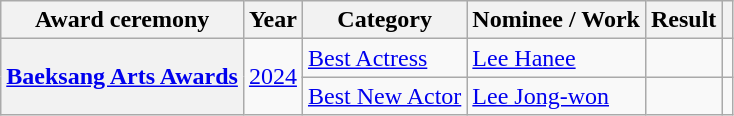<table class="wikitable plainrowheaders sortable">
<tr>
<th scope="col">Award ceremony</th>
<th scope="col">Year</th>
<th scope="col">Category</th>
<th scope="col">Nominee / Work</th>
<th scope="col">Result</th>
<th scope="col" class="unsortable"></th>
</tr>
<tr>
<th scope="row" rowspan="2"><a href='#'>Baeksang Arts Awards</a></th>
<td rowspan="2" style="text-align:center"><a href='#'>2024</a></td>
<td><a href='#'>Best Actress</a></td>
<td><a href='#'>Lee Hanee</a></td>
<td></td>
<td style="text-align:center"></td>
</tr>
<tr>
<td><a href='#'>Best New Actor</a></td>
<td><a href='#'>Lee Jong-won</a></td>
<td></td>
<td style="text-align:center"></td>
</tr>
</table>
